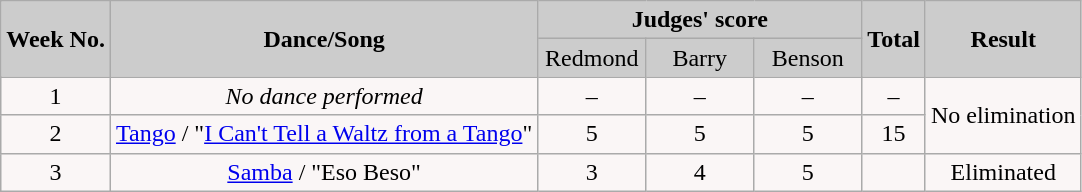<table class="wikitable collapsible">
<tr>
<th rowspan="2" style="background:#ccc; text-align:Center;"><strong>Week No.</strong></th>
<th rowspan="2" style="background:#ccc; text-align:Center;"><strong>Dance/Song</strong></th>
<th colspan="3" style="background:#ccc; text-align:Center;"><strong>Judges' score</strong></th>
<th rowspan="2" style="background:#ccc; text-align:Center;"><strong>Total</strong></th>
<th rowspan="2" style="background:#ccc; text-align:Center;"><strong>Result</strong></th>
</tr>
<tr style="text-align:center; background:#ccc;">
<td style="width:10%; ">Redmond</td>
<td style="width:10%; ">Barry</td>
<td style="width:10%; ">Benson</td>
</tr>
<tr style="text-align:center; background:#faf6f6;">
<td>1</td>
<td><em>No dance performed</em></td>
<td>–</td>
<td>–</td>
<td>–</td>
<td>–</td>
<td rowspan="2">No elimination</td>
</tr>
<tr style="text-align:center; background:#faf6f6;">
<td>2</td>
<td><a href='#'>Tango</a> / "<a href='#'>I Can't Tell a Waltz from a Tango</a>"</td>
<td>5</td>
<td>5</td>
<td>5</td>
<td>15</td>
</tr>
<tr style="text-align:center; background:#faf6f6;">
<td>3</td>
<td><a href='#'>Samba</a> / "Eso Beso"</td>
<td>3</td>
<td>4</td>
<td>5</td>
<td></td>
<td>Eliminated</td>
</tr>
</table>
